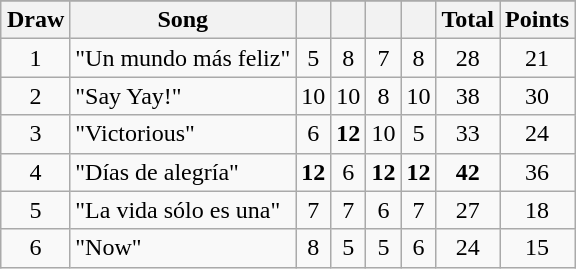<table class="wikitable plainrowheaders" style="margin: 1em auto 1em auto; text-align:center;">
<tr>
</tr>
<tr>
<th>Draw</th>
<th>Song</th>
<th></th>
<th></th>
<th></th>
<th></th>
<th>Total</th>
<th>Points</th>
</tr>
<tr>
<td>1</td>
<td align="left">"Un mundo más feliz"</td>
<td>5</td>
<td>8</td>
<td>7</td>
<td>8</td>
<td>28</td>
<td>21</td>
</tr>
<tr>
<td>2</td>
<td align="left">"Say Yay!"</td>
<td>10</td>
<td>10</td>
<td>8</td>
<td>10</td>
<td>38</td>
<td>30</td>
</tr>
<tr>
<td>3</td>
<td align="left">"Victorious"</td>
<td>6</td>
<td><strong>12</strong></td>
<td>10</td>
<td>5</td>
<td>33</td>
<td>24</td>
</tr>
<tr>
<td>4</td>
<td align="left">"Días de alegría"</td>
<td><strong>12</strong></td>
<td>6</td>
<td><strong>12</strong></td>
<td><strong>12</strong></td>
<td><strong>42</strong></td>
<td>36</td>
</tr>
<tr>
<td>5</td>
<td align="left">"La vida sólo es una"</td>
<td>7</td>
<td>7</td>
<td>6</td>
<td>7</td>
<td>27</td>
<td>18</td>
</tr>
<tr>
<td>6</td>
<td align="left">"Now"</td>
<td>8</td>
<td>5</td>
<td>5</td>
<td>6</td>
<td>24</td>
<td>15</td>
</tr>
</table>
